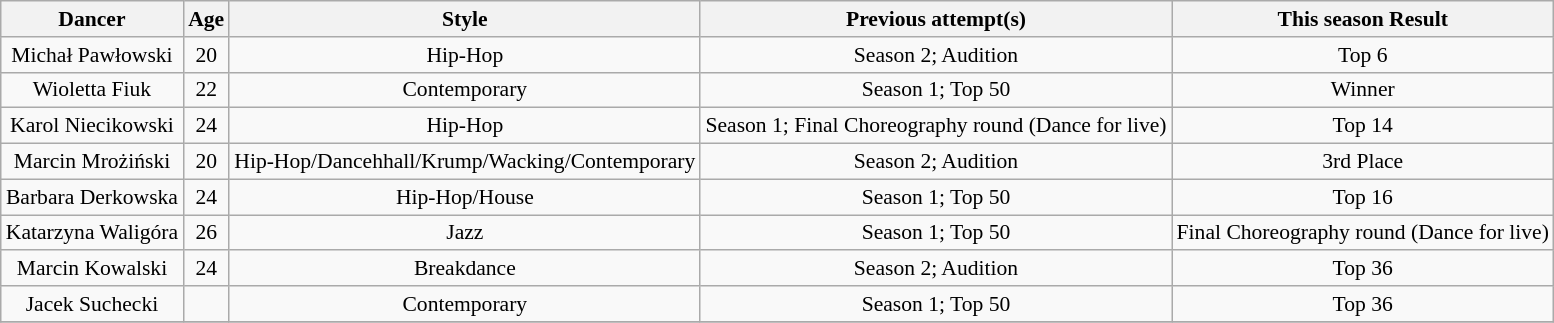<table class="wikitable" style="font-size:90%; text-align:center">
<tr>
<th>Dancer</th>
<th>Age</th>
<th>Style</th>
<th>Previous attempt(s)</th>
<th>This season Result</th>
</tr>
<tr>
<td>Michał Pawłowski</td>
<td>20</td>
<td>Hip-Hop</td>
<td>Season 2; Audition</td>
<td>Top 6</td>
</tr>
<tr>
<td>Wioletta Fiuk</td>
<td>22</td>
<td>Contemporary</td>
<td>Season 1; Top 50</td>
<td>Winner</td>
</tr>
<tr>
<td>Karol Niecikowski</td>
<td>24</td>
<td>Hip-Hop</td>
<td>Season 1; Final Choreography round (Dance for live)</td>
<td>Top 14</td>
</tr>
<tr>
<td>Marcin Mrożiński</td>
<td>20</td>
<td>Hip-Hop/Dancehhall/Krump/Wacking/Contemporary</td>
<td>Season 2; Audition</td>
<td>3rd Place</td>
</tr>
<tr>
<td>Barbara Derkowska</td>
<td>24</td>
<td>Hip-Hop/House</td>
<td>Season 1; Top 50</td>
<td>Top 16</td>
</tr>
<tr>
<td>Katarzyna Waligóra</td>
<td>26</td>
<td>Jazz</td>
<td>Season 1; Top 50</td>
<td>Final Choreography round (Dance for live)</td>
</tr>
<tr>
<td>Marcin Kowalski</td>
<td>24</td>
<td>Breakdance</td>
<td>Season 2; Audition</td>
<td>Top 36</td>
</tr>
<tr>
<td>Jacek Suchecki</td>
<td></td>
<td>Contemporary</td>
<td>Season 1; Top 50</td>
<td>Top 36</td>
</tr>
<tr>
</tr>
</table>
